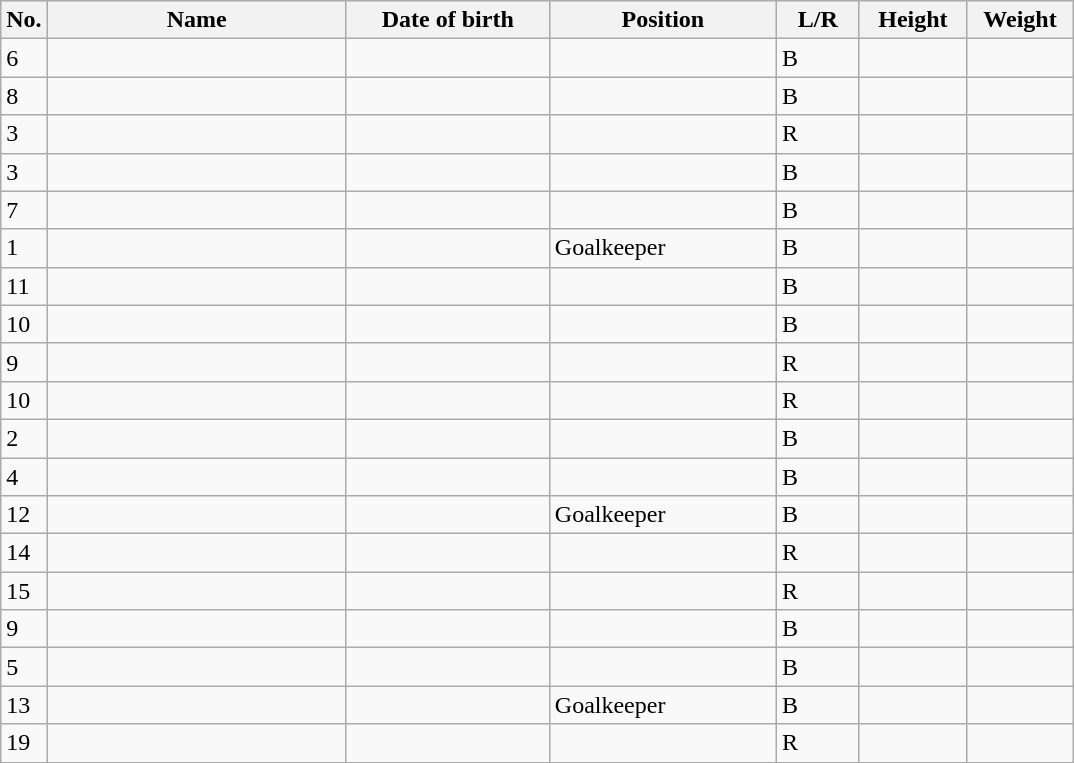<table class="wikitable sortable" style=font-size:100%; text-align:center;>
<tr>
<th>No.</th>
<th style=width:12em>Name</th>
<th style=width:8em>Date of birth</th>
<th style=width:9em>Position</th>
<th style=width:3em>L/R</th>
<th style=width:4em>Height</th>
<th style=width:4em>Weight</th>
</tr>
<tr>
<td>6</td>
<td align=left></td>
<td align=right></td>
<td></td>
<td>B</td>
<td></td>
<td></td>
</tr>
<tr>
<td>8</td>
<td align=left></td>
<td align=right></td>
<td></td>
<td>B</td>
<td></td>
<td></td>
</tr>
<tr>
<td>3</td>
<td align=left></td>
<td align=right></td>
<td></td>
<td>R</td>
<td></td>
<td></td>
</tr>
<tr>
<td>3</td>
<td align=left></td>
<td align=right></td>
<td></td>
<td>B</td>
<td></td>
<td></td>
</tr>
<tr>
<td>7</td>
<td align=left></td>
<td align=right></td>
<td></td>
<td>B</td>
<td></td>
<td></td>
</tr>
<tr>
<td>1</td>
<td align=left></td>
<td align=right></td>
<td>Goalkeeper</td>
<td>B</td>
<td></td>
<td></td>
</tr>
<tr>
<td>11</td>
<td align=left></td>
<td align=right></td>
<td></td>
<td>B</td>
<td></td>
<td></td>
</tr>
<tr>
<td>10</td>
<td align=left></td>
<td align=right></td>
<td></td>
<td>B</td>
<td></td>
<td></td>
</tr>
<tr>
<td>9</td>
<td align=left></td>
<td align=right></td>
<td></td>
<td>R</td>
<td></td>
<td></td>
</tr>
<tr>
<td>10</td>
<td align=left></td>
<td align=right></td>
<td></td>
<td>R</td>
<td></td>
<td></td>
</tr>
<tr>
<td>2</td>
<td align=left></td>
<td align=right></td>
<td></td>
<td>B</td>
<td></td>
<td></td>
</tr>
<tr>
<td>4</td>
<td align=left></td>
<td align=right></td>
<td></td>
<td>B</td>
<td></td>
<td></td>
</tr>
<tr>
<td>12</td>
<td align=left></td>
<td align=right></td>
<td>Goalkeeper</td>
<td>B</td>
<td></td>
<td></td>
</tr>
<tr>
<td>14</td>
<td align=left></td>
<td align=right></td>
<td></td>
<td>R</td>
<td></td>
<td></td>
</tr>
<tr>
<td>15</td>
<td align=left></td>
<td align=right></td>
<td></td>
<td>R</td>
<td></td>
<td></td>
</tr>
<tr>
<td>9</td>
<td align=left></td>
<td align=right></td>
<td></td>
<td>B</td>
<td></td>
<td></td>
</tr>
<tr>
<td>5</td>
<td align=left></td>
<td align=right></td>
<td></td>
<td>B</td>
<td></td>
<td></td>
</tr>
<tr>
<td>13</td>
<td align=left></td>
<td align=right></td>
<td>Goalkeeper</td>
<td>B</td>
<td></td>
<td></td>
</tr>
<tr>
<td>19</td>
<td align=left></td>
<td align=right></td>
<td></td>
<td>R</td>
<td></td>
<td></td>
</tr>
</table>
